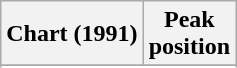<table class="wikitable sortable">
<tr>
<th align="left">Chart (1991)</th>
<th align="center">Peak<br>position</th>
</tr>
<tr>
</tr>
<tr>
</tr>
</table>
